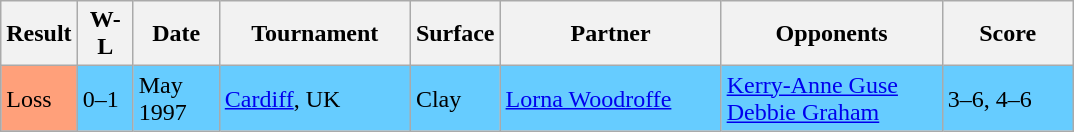<table class="sortable wikitable">
<tr>
<th>Result</th>
<th style="width:30px"  class="unsortable">W-L</th>
<th style="width:50px">Date</th>
<th style="width:120px">Tournament</th>
<th style="width:50px">Surface</th>
<th style="width:140px">Partner</th>
<th style="width:140px">Opponents</th>
<th style="width:80px" class="unsortable">Score</th>
</tr>
<tr style="background:#6cf;">
<td style="background:#ffa07a;">Loss</td>
<td>0–1</td>
<td>May 1997</td>
<td><a href='#'>Cardiff</a>, UK</td>
<td>Clay</td>
<td> <a href='#'>Lorna Woodroffe</a></td>
<td> <a href='#'>Kerry-Anne Guse</a> <br>  <a href='#'>Debbie Graham</a></td>
<td>3–6, 4–6</td>
</tr>
</table>
